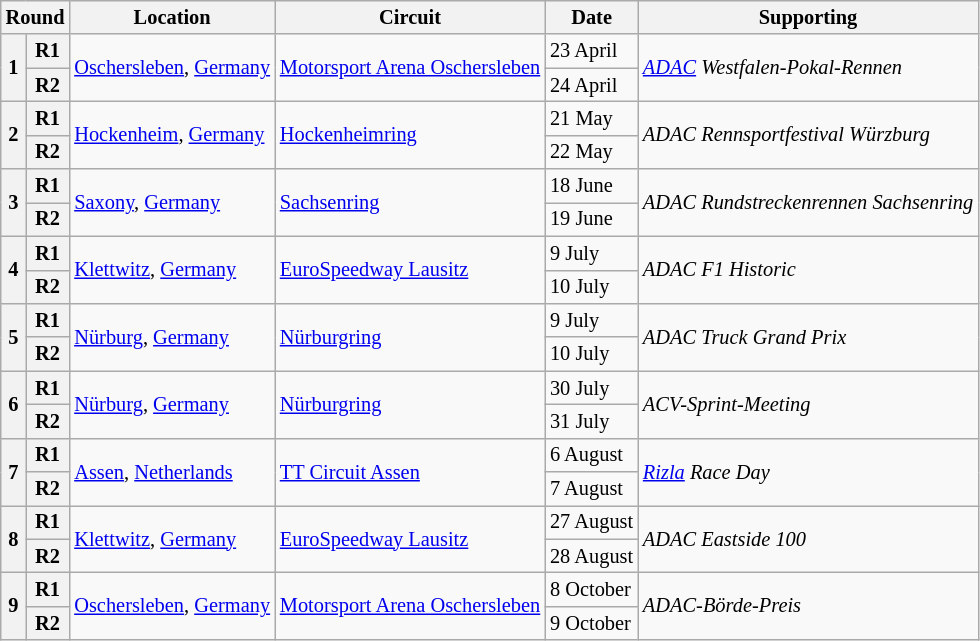<table class="wikitable" style="font-size: 85%;">
<tr>
<th colspan=2>Round</th>
<th>Location</th>
<th>Circuit</th>
<th>Date</th>
<th>Supporting</th>
</tr>
<tr>
<th rowspan=2>1</th>
<th>R1</th>
<td rowspan=2><a href='#'>Oschersleben</a>, <a href='#'>Germany</a></td>
<td rowspan=2><a href='#'>Motorsport Arena Oschersleben</a></td>
<td>23 April</td>
<td rowspan=2><em><a href='#'>ADAC</a> Westfalen-Pokal-Rennen</em></td>
</tr>
<tr>
<th>R2</th>
<td>24 April</td>
</tr>
<tr>
<th rowspan=2>2</th>
<th>R1</th>
<td rowspan=2><a href='#'>Hockenheim</a>, <a href='#'>Germany</a></td>
<td rowspan=2><a href='#'>Hockenheimring</a></td>
<td>21 May</td>
<td rowspan=2><em>ADAC Rennsportfestival Würzburg</em></td>
</tr>
<tr>
<th>R2</th>
<td>22 May</td>
</tr>
<tr>
<th rowspan=2>3</th>
<th>R1</th>
<td rowspan=2><a href='#'>Saxony</a>, <a href='#'>Germany</a></td>
<td rowspan=2><a href='#'>Sachsenring</a></td>
<td>18 June</td>
<td rowspan=2><em>ADAC Rundstreckenrennen Sachsenring</em></td>
</tr>
<tr>
<th>R2</th>
<td>19 June</td>
</tr>
<tr>
<th rowspan=2>4</th>
<th>R1</th>
<td rowspan=2><a href='#'>Klettwitz</a>, <a href='#'>Germany</a></td>
<td rowspan=2><a href='#'>EuroSpeedway Lausitz</a></td>
<td>9 July</td>
<td rowspan=2><em>ADAC F1 Historic</em></td>
</tr>
<tr>
<th>R2</th>
<td>10 July</td>
</tr>
<tr>
<th rowspan=2>5</th>
<th>R1</th>
<td rowspan=2><a href='#'>Nürburg</a>, <a href='#'>Germany</a></td>
<td rowspan=2><a href='#'>Nürburgring</a></td>
<td>9 July</td>
<td rowspan=2><em>ADAC Truck Grand Prix</em></td>
</tr>
<tr>
<th>R2</th>
<td>10 July</td>
</tr>
<tr>
<th rowspan=2>6</th>
<th>R1</th>
<td rowspan=2><a href='#'>Nürburg</a>, <a href='#'>Germany</a></td>
<td rowspan=2><a href='#'>Nürburgring</a></td>
<td>30 July</td>
<td rowspan=2><em>ACV-Sprint-Meeting</em></td>
</tr>
<tr>
<th>R2</th>
<td>31 July</td>
</tr>
<tr>
<th rowspan=2>7</th>
<th>R1</th>
<td rowspan=2><a href='#'>Assen</a>, <a href='#'>Netherlands</a></td>
<td rowspan=2><a href='#'>TT Circuit Assen</a></td>
<td>6 August</td>
<td rowspan=2><em><a href='#'>Rizla</a> Race Day</em></td>
</tr>
<tr>
<th>R2</th>
<td>7 August</td>
</tr>
<tr>
<th rowspan=2>8</th>
<th>R1</th>
<td rowspan=2><a href='#'>Klettwitz</a>, <a href='#'>Germany</a></td>
<td rowspan=2><a href='#'>EuroSpeedway Lausitz</a></td>
<td>27 August</td>
<td rowspan=2><em>ADAC Eastside 100</em></td>
</tr>
<tr>
<th>R2</th>
<td>28 August</td>
</tr>
<tr>
<th rowspan=2>9</th>
<th>R1</th>
<td rowspan=2><a href='#'>Oschersleben</a>, <a href='#'>Germany</a></td>
<td rowspan=2><a href='#'>Motorsport Arena Oschersleben</a></td>
<td>8 October</td>
<td rowspan=2><em>ADAC-Börde-Preis</em></td>
</tr>
<tr>
<th>R2</th>
<td>9 October</td>
</tr>
</table>
